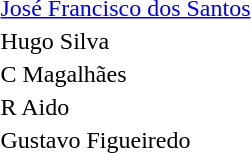<table>
<tr>
<th></th>
<td> <a href='#'>José Francisco dos Santos</a></td>
</tr>
<tr>
<th></th>
<td>Hugo Silva</td>
</tr>
<tr>
<th></th>
<td>C Magalhães</td>
</tr>
<tr>
<td></td>
<td>R Aido</td>
</tr>
<tr>
<th></th>
<td>Gustavo Figueiredo</td>
</tr>
</table>
